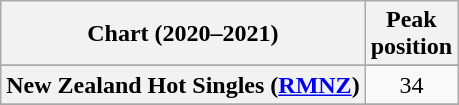<table class="wikitable sortable plainrowheaders" style="text-align:center">
<tr>
<th scope="col">Chart (2020–2021)</th>
<th scope="col">Peak<br>position</th>
</tr>
<tr>
</tr>
<tr>
</tr>
<tr>
</tr>
<tr>
</tr>
<tr>
<th scope="row">New Zealand Hot Singles (<a href='#'>RMNZ</a>)</th>
<td>34</td>
</tr>
<tr>
</tr>
<tr>
</tr>
</table>
